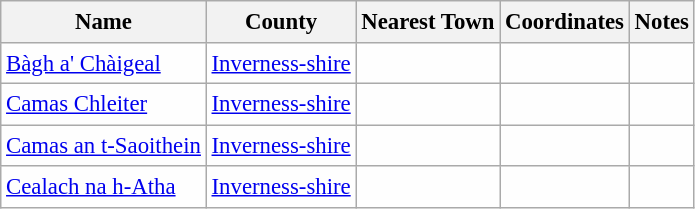<table class="wikitable sortable" style="table-layout:fixed;background-color:#FEFEFE;font-size:95%;padding:0.30em;line-height:1.35em;">
<tr>
<th scope="col">Name</th>
<th scope="col">County</th>
<th scope="col">Nearest Town</th>
<th scope="col" data-sort-type="number">Coordinates</th>
<th scope="col">Notes</th>
</tr>
<tr>
<td><a href='#'>Bàgh a' Chàigeal</a></td>
<td><a href='#'>Inverness-shire</a></td>
<td></td>
<td></td>
<td></td>
</tr>
<tr>
<td><a href='#'>Camas Chleiter</a></td>
<td><a href='#'>Inverness-shire</a></td>
<td></td>
<td></td>
<td></td>
</tr>
<tr>
<td><a href='#'>Camas an t-Saoithein</a></td>
<td><a href='#'>Inverness-shire</a></td>
<td></td>
<td></td>
<td></td>
</tr>
<tr>
<td><a href='#'>Cealach na h-Atha</a></td>
<td><a href='#'>Inverness-shire</a></td>
<td></td>
<td></td>
<td></td>
</tr>
</table>
